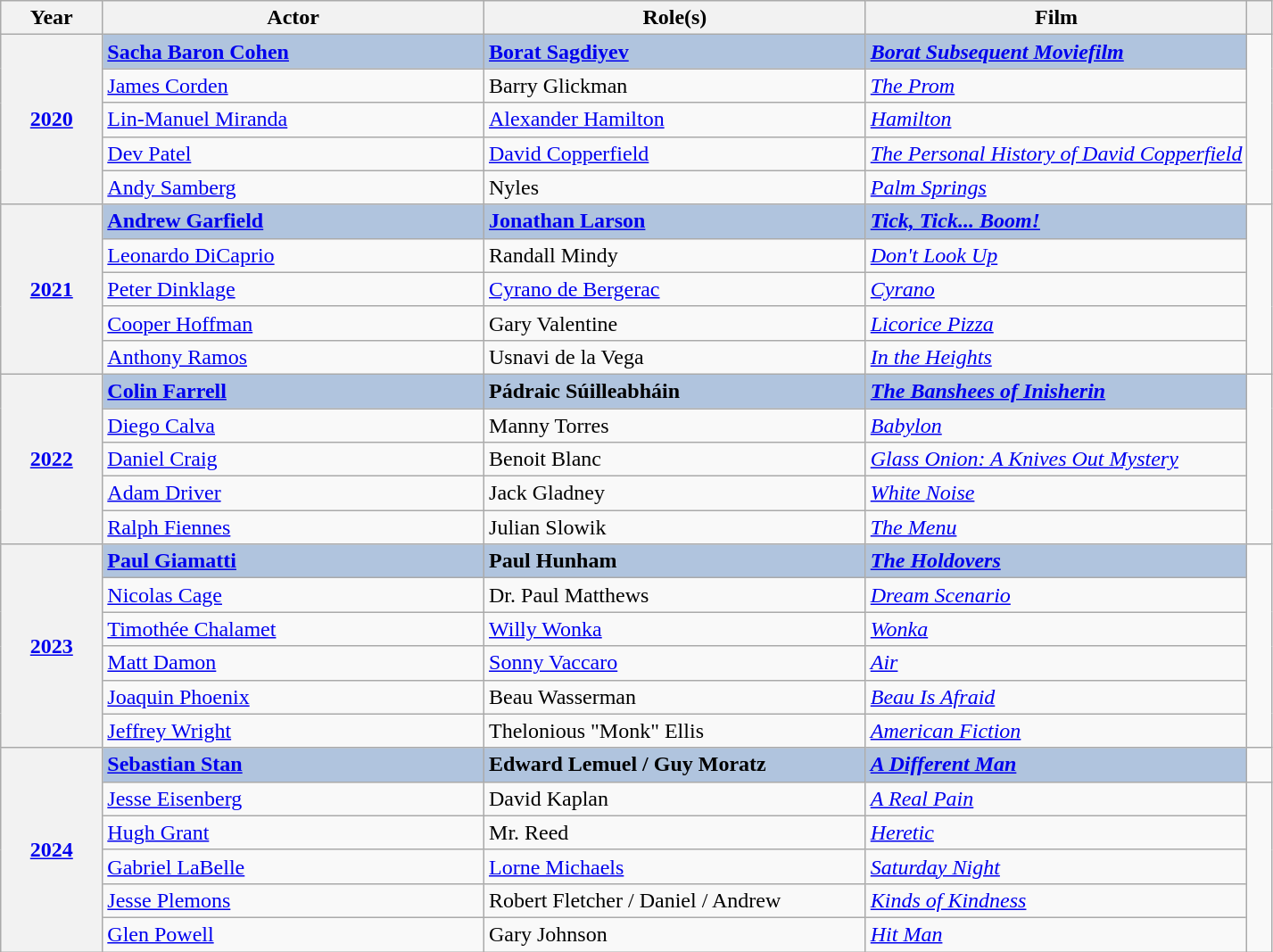<table class="wikitable sortable">
<tr>
<th scope="col" style="width:8%;">Year</th>
<th scope="col" style="width:30%;">Actor</th>
<th scope="col" style="width:30%;">Role(s)</th>
<th scope="col" style="width:30%;">Film</th>
<th scope="col" style="width:2%;" class="unsortable"></th>
</tr>
<tr>
<th rowspan="5" style="text-align:center;"><a href='#'>2020</a></th>
<td style="background:#B0C4DE;"><strong><a href='#'>Sacha Baron Cohen</a></strong></td>
<td style="background:#B0C4DE;"><strong><a href='#'>Borat Sagdiyev</a></strong></td>
<td style="background:#B0C4DE;"><strong><em><a href='#'>Borat Subsequent Moviefilm</a></em></strong></td>
<td rowspan=5></td>
</tr>
<tr>
<td><a href='#'>James Corden</a></td>
<td>Barry Glickman</td>
<td><em><a href='#'>The Prom</a></em></td>
</tr>
<tr>
<td><a href='#'>Lin-Manuel Miranda</a></td>
<td><a href='#'>Alexander Hamilton</a></td>
<td><em><a href='#'>Hamilton</a></em></td>
</tr>
<tr>
<td><a href='#'>Dev Patel</a></td>
<td><a href='#'>David Copperfield</a></td>
<td><em><a href='#'>The Personal History of David Copperfield</a></em></td>
</tr>
<tr>
<td><a href='#'>Andy Samberg</a></td>
<td>Nyles</td>
<td><em><a href='#'>Palm Springs</a></em></td>
</tr>
<tr>
<th rowspan="5" style="text-align:center;"><a href='#'>2021</a></th>
<td style="background:#B0C4DE;"><strong><a href='#'>Andrew Garfield</a></strong></td>
<td style="background:#B0C4DE;"><strong><a href='#'>Jonathan Larson</a></strong></td>
<td style="background:#B0C4DE;"><strong><em><a href='#'>Tick, Tick... Boom!</a></em></strong></td>
<td rowspan=5></td>
</tr>
<tr>
<td><a href='#'>Leonardo DiCaprio</a></td>
<td>Randall Mindy</td>
<td><em><a href='#'>Don't Look Up</a></em></td>
</tr>
<tr>
<td><a href='#'>Peter Dinklage</a></td>
<td><a href='#'>Cyrano de Bergerac</a></td>
<td><em><a href='#'>Cyrano</a></em></td>
</tr>
<tr>
<td><a href='#'>Cooper Hoffman</a></td>
<td>Gary Valentine</td>
<td><em><a href='#'>Licorice Pizza</a></em></td>
</tr>
<tr>
<td><a href='#'>Anthony Ramos</a></td>
<td>Usnavi de la Vega</td>
<td><em><a href='#'>In the Heights</a></em></td>
</tr>
<tr>
<th rowspan="5" style="text-align:center;"><a href='#'>2022</a></th>
<td style="background:#B0C4DE;"><strong><a href='#'>Colin Farrell</a></strong></td>
<td style="background:#B0C4DE;"><strong>Pádraic Súilleabháin</strong></td>
<td style="background:#B0C4DE;"><strong><em><a href='#'>The Banshees of Inisherin</a></em></strong></td>
<td rowspan=5></td>
</tr>
<tr>
<td><a href='#'>Diego Calva</a></td>
<td>Manny Torres</td>
<td><em><a href='#'>Babylon</a></em></td>
</tr>
<tr>
<td><a href='#'>Daniel Craig</a></td>
<td>Benoit Blanc</td>
<td><em><a href='#'>Glass Onion: A Knives Out Mystery</a></em></td>
</tr>
<tr>
<td><a href='#'>Adam Driver</a></td>
<td>Jack Gladney</td>
<td><em><a href='#'>White Noise</a></em></td>
</tr>
<tr>
<td><a href='#'>Ralph Fiennes</a></td>
<td>Julian Slowik</td>
<td><em><a href='#'>The Menu</a></em></td>
</tr>
<tr>
<th rowspan="6" style="text-align:center;"><a href='#'>2023</a></th>
<td style="background:#B0C4DE;"><strong><a href='#'>Paul Giamatti</a></strong></td>
<td style="background:#B0C4DE;"><strong>Paul Hunham</strong></td>
<td style="background:#B0C4DE;"><strong><em><a href='#'>The Holdovers</a></em></strong></td>
<td rowspan=6></td>
</tr>
<tr>
<td><a href='#'>Nicolas Cage</a></td>
<td>Dr. Paul Matthews</td>
<td><em><a href='#'>Dream Scenario</a></em></td>
</tr>
<tr>
<td><a href='#'>Timothée Chalamet</a></td>
<td><a href='#'>Willy Wonka</a></td>
<td><em><a href='#'>Wonka</a></em></td>
</tr>
<tr>
<td><a href='#'>Matt Damon</a></td>
<td><a href='#'>Sonny Vaccaro</a></td>
<td><em><a href='#'>Air</a></em></td>
</tr>
<tr>
<td><a href='#'>Joaquin Phoenix</a></td>
<td>Beau Wasserman</td>
<td><em><a href='#'>Beau Is Afraid</a></em></td>
</tr>
<tr>
<td><a href='#'>Jeffrey Wright</a></td>
<td>Thelonious "Monk" Ellis</td>
<td><em><a href='#'>American Fiction</a></em></td>
</tr>
<tr>
<th rowspan="6"><a href='#'>2024</a></th>
<td style="background:#B0C4DE;"><strong><a href='#'>Sebastian Stan</a></strong></td>
<td style="background:#B0C4DE;"><strong>Edward Lemuel / Guy Moratz</strong></td>
<td style="background:#B0C4DE;"><strong><em><a href='#'>A Different Man</a></em></strong></td>
</tr>
<tr>
<td><a href='#'>Jesse Eisenberg</a></td>
<td>David Kaplan</td>
<td><em><a href='#'>A Real Pain</a></em></td>
<td rowspan="6"></td>
</tr>
<tr>
<td><a href='#'>Hugh Grant</a></td>
<td>Mr. Reed</td>
<td><em><a href='#'>Heretic</a></em></td>
</tr>
<tr>
<td><a href='#'>Gabriel LaBelle</a></td>
<td><a href='#'>Lorne Michaels</a></td>
<td><em><a href='#'>Saturday Night</a></em></td>
</tr>
<tr>
<td><a href='#'>Jesse Plemons</a></td>
<td>Robert Fletcher / Daniel / Andrew</td>
<td><em><a href='#'>Kinds of Kindness</a></em></td>
</tr>
<tr>
<td><a href='#'>Glen Powell</a></td>
<td>Gary Johnson</td>
<td><em><a href='#'>Hit Man</a></em></td>
</tr>
</table>
